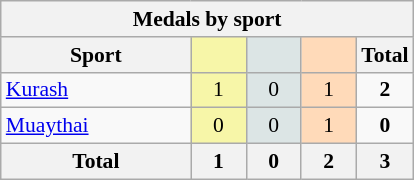<table class="wikitable" style="font-size:90%; text-align:center;">
<tr>
<th colspan=5>Medals by sport</th>
</tr>
<tr>
<th width=120>Sport</th>
<th scope="col" width=30 style="background:#F7F6A8;"></th>
<th scope="col" width=30 style="background:#DCE5E5;"></th>
<th scope="col" width=30 style="background:#FFDAB9;"></th>
<th width=30>Total</th>
</tr>
<tr>
<td align=left> <a href='#'>Kurash</a></td>
<td style="background:#F7F6A8;">1</td>
<td style="background:#DCE5E5;">0</td>
<td style="background:#FFDAB9;">1</td>
<td><strong>2</strong></td>
</tr>
<tr>
<td align=left> <a href='#'>Muaythai</a></td>
<td style="background:#F7F6A8;">0</td>
<td style="background:#DCE5E5;">0</td>
<td style="background:#FFDAB9;">1</td>
<td><strong>0</strong></td>
</tr>
<tr class="sortbottom">
<th>Total</th>
<th>1</th>
<th>0</th>
<th>2</th>
<th>3</th>
</tr>
</table>
